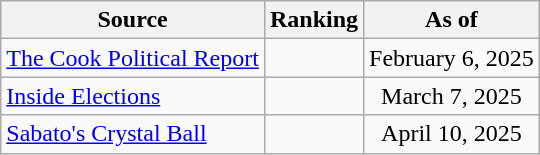<table class="wikitable" style="text-align:center">
<tr>
<th>Source</th>
<th>Ranking</th>
<th>As of</th>
</tr>
<tr>
<td align=left><a href='#'>The Cook Political Report</a></td>
<td></td>
<td>February 6, 2025</td>
</tr>
<tr>
<td align=left><a href='#'>Inside Elections</a></td>
<td></td>
<td>March 7, 2025</td>
</tr>
<tr>
<td align=left><a href='#'>Sabato's Crystal Ball</a></td>
<td></td>
<td>April 10, 2025</td>
</tr>
</table>
